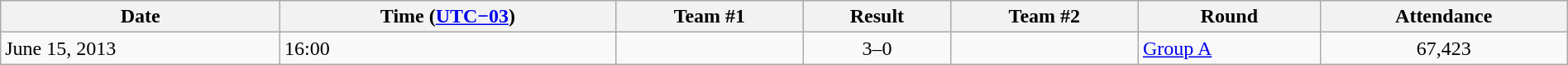<table class="wikitable"  style="text-align:left; width:100%;">
<tr>
<th>Date</th>
<th>Time (<a href='#'>UTC−03</a>)</th>
<th>Team #1</th>
<th>Result</th>
<th>Team #2</th>
<th>Round</th>
<th>Attendance</th>
</tr>
<tr>
<td>June 15, 2013</td>
<td>16:00</td>
<td></td>
<td style="text-align:center;">3–0</td>
<td></td>
<td><a href='#'>Group A</a></td>
<td style="text-align:center;">67,423</td>
</tr>
</table>
